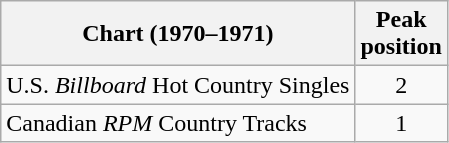<table class="wikitable sortable">
<tr>
<th align="left">Chart (1970–1971)</th>
<th align="center">Peak<br>position</th>
</tr>
<tr>
<td align="left">U.S. <em>Billboard</em> Hot Country Singles</td>
<td align="center">2</td>
</tr>
<tr>
<td align="left">Canadian <em>RPM</em> Country Tracks</td>
<td align="center">1</td>
</tr>
</table>
